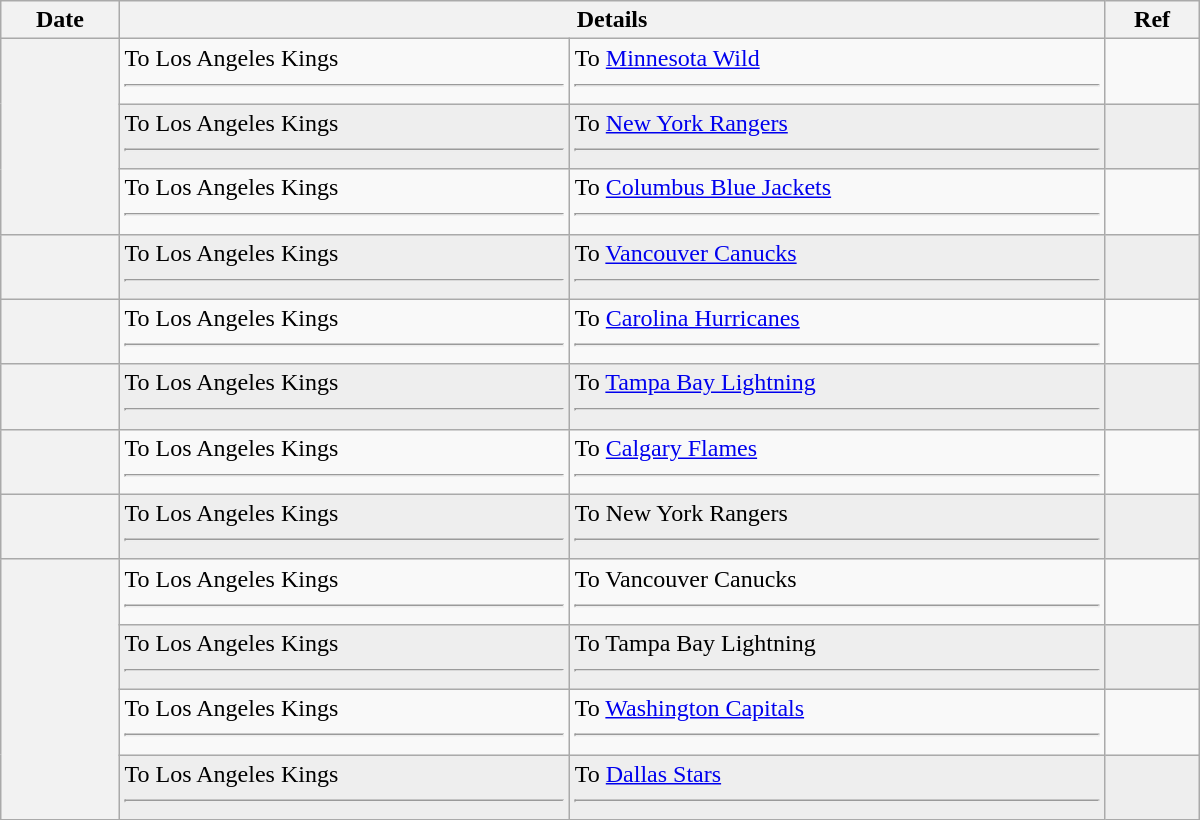<table class="wikitable plainrowheaders" style="width: 50em;">
<tr>
<th scope="col">Date</th>
<th scope="col" colspan="2">Details</th>
<th scope="col">Ref</th>
</tr>
<tr>
<th scope="row" rowspan=3></th>
<td valign="top">To Los Angeles Kings<hr></td>
<td valign="top">To <a href='#'>Minnesota Wild</a><hr></td>
<td></td>
</tr>
<tr bgcolor="#eeeeee">
<td valign="top">To Los Angeles Kings<hr></td>
<td valign="top">To <a href='#'>New York Rangers</a><hr></td>
<td></td>
</tr>
<tr>
<td valign="top">To Los Angeles Kings<hr></td>
<td valign="top">To <a href='#'>Columbus Blue Jackets</a><hr></td>
<td></td>
</tr>
<tr bgcolor="#eeeeee">
<th scope="row"></th>
<td valign="top">To Los Angeles Kings<hr></td>
<td valign="top">To <a href='#'>Vancouver Canucks</a><hr></td>
<td></td>
</tr>
<tr>
<th scope="row"></th>
<td valign="top">To Los Angeles Kings<hr></td>
<td valign="top">To <a href='#'>Carolina Hurricanes</a><hr></td>
<td></td>
</tr>
<tr bgcolor="#eeeeee">
<th scope="row"></th>
<td valign="top">To Los Angeles Kings<hr></td>
<td valign="top">To <a href='#'>Tampa Bay Lightning</a><hr></td>
<td></td>
</tr>
<tr>
<th scope="row"></th>
<td valign="top">To Los Angeles Kings<hr></td>
<td valign="top">To <a href='#'>Calgary Flames</a><hr></td>
<td></td>
</tr>
<tr bgcolor="#eeeeee">
<th scope="row"></th>
<td valign="top">To Los Angeles Kings<hr></td>
<td valign="top">To New York Rangers<hr></td>
<td></td>
</tr>
<tr>
<th scope="row" rowspan=4></th>
<td valign="top">To Los Angeles Kings<hr></td>
<td valign="top">To Vancouver Canucks<hr></td>
<td></td>
</tr>
<tr bgcolor="#eeeeee">
<td valign="top">To Los Angeles Kings<hr></td>
<td valign="top">To Tampa Bay Lightning<hr></td>
<td></td>
</tr>
<tr>
<td valign="top">To Los Angeles Kings<hr></td>
<td valign="top">To <a href='#'>Washington Capitals</a><hr></td>
<td></td>
</tr>
<tr bgcolor="#eeeeee">
<td valign="top">To Los Angeles Kings<hr></td>
<td valign="top">To <a href='#'>Dallas Stars</a><hr></td>
<td></td>
</tr>
</table>
